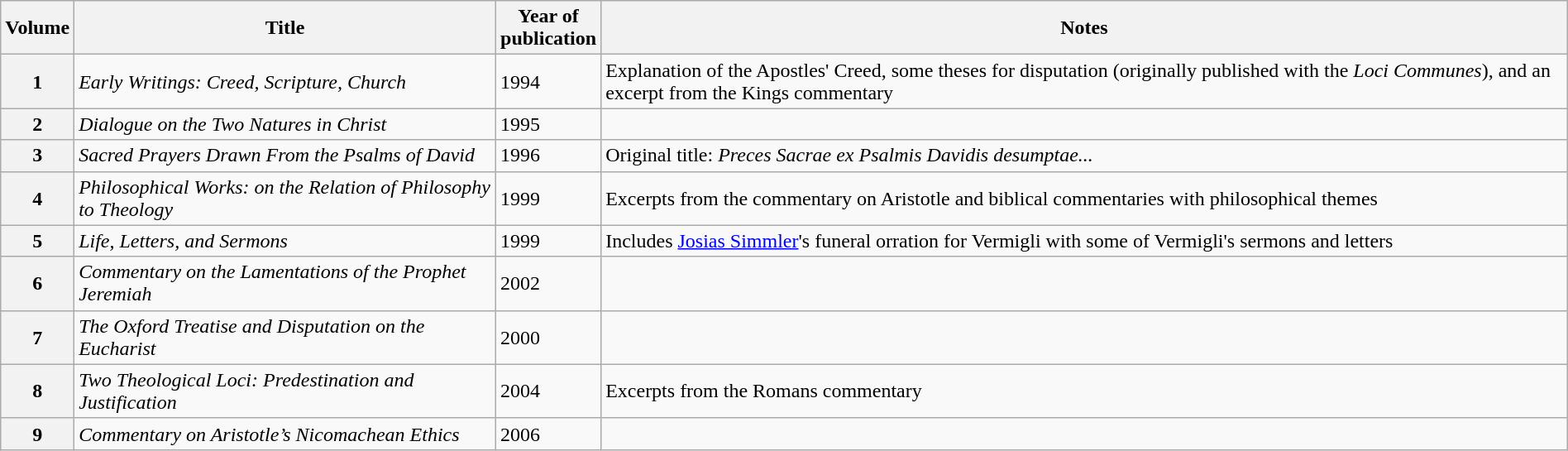<table class="wikitable plainrowheaders sortable" style="margin-right: 0;">
<tr>
<th scope="col">Volume</th>
<th scope="col">Title</th>
<th scope="col">Year of <br>publication</th>
<th scope="col">Notes</th>
</tr>
<tr>
<th scope="row">1</th>
<td><em>Early Writings: Creed, Scripture, Church</em></td>
<td>1994</td>
<td>Explanation of the Apostles' Creed, some theses for disputation (originally published with the <em>Loci Communes</em>), and an excerpt from the Kings commentary</td>
</tr>
<tr>
<th scope="row">2</th>
<td><em>Dialogue on the Two Natures in Christ</em></td>
<td>1995</td>
<td></td>
</tr>
<tr>
<th scope="row">3</th>
<td><em>Sacred Prayers Drawn From the Psalms of David</em></td>
<td>1996</td>
<td>Original title: <em>Preces Sacrae ex Psalmis Davidis desumptae...</em></td>
</tr>
<tr>
<th scope="row">4</th>
<td><em>Philosophical Works: on the Relation of Philosophy to Theology</em></td>
<td>1999</td>
<td>Excerpts from the commentary on Aristotle and biblical commentaries with philosophical themes</td>
</tr>
<tr>
<th scope="row">5</th>
<td><em>Life, Letters, and Sermons</em></td>
<td>1999</td>
<td>Includes <a href='#'>Josias Simmler</a>'s funeral orration for Vermigli with some of Vermigli's sermons and letters</td>
</tr>
<tr>
<th scope="row">6</th>
<td><em>Commentary on the Lamentations of the Prophet Jeremiah</em></td>
<td>2002</td>
<td></td>
</tr>
<tr>
<th scope="row">7</th>
<td><em>The Oxford Treatise and Disputation on the Eucharist</em></td>
<td>2000</td>
<td></td>
</tr>
<tr>
<th scope="row">8</th>
<td><em> Two Theological Loci: Predestination and Justification</em></td>
<td>2004</td>
<td>Excerpts from the Romans commentary</td>
</tr>
<tr>
<th scope="row">9</th>
<td><em>Commentary on Aristotle’s Nicomachean Ethics</em></td>
<td>2006</td>
<td></td>
</tr>
</table>
